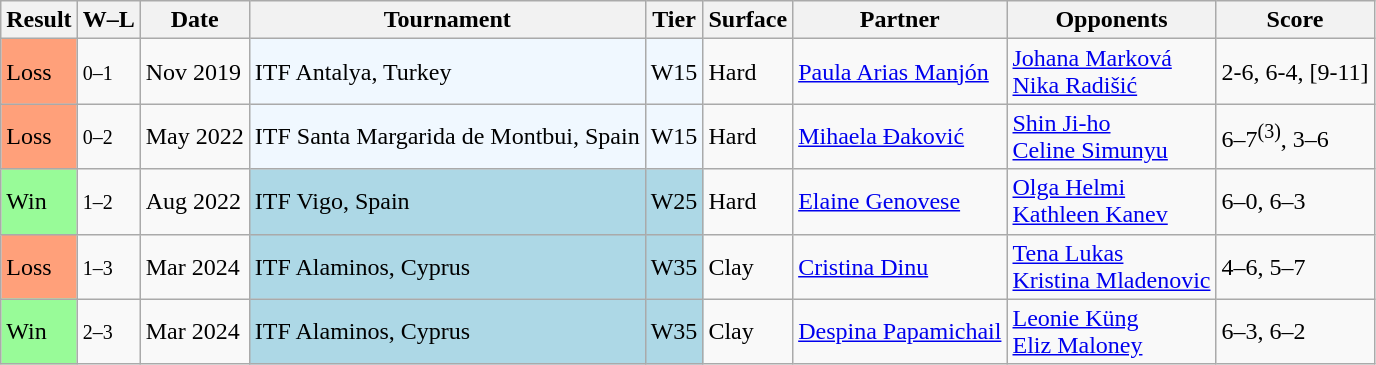<table class="sortable wikitable">
<tr>
<th>Result</th>
<th class="unsortable">W–L</th>
<th>Date</th>
<th>Tournament</th>
<th>Tier</th>
<th>Surface</th>
<th>Partner</th>
<th>Opponents</th>
<th class="unsortable">Score</th>
</tr>
<tr>
<td style="background:#ffa07a;">Loss</td>
<td><small>0–1</small></td>
<td>Nov 2019</td>
<td style="background:#f0f8ff;">ITF Antalya, Turkey</td>
<td style="background:#f0f8ff;">W15</td>
<td>Hard</td>
<td> <a href='#'>Paula Arias Manjón</a></td>
<td> <a href='#'>Johana Marková</a> <br>  <a href='#'>Nika Radišić</a></td>
<td>2-6, 6-4, [9-11]</td>
</tr>
<tr>
<td style="background:#ffa07a;">Loss</td>
<td><small>0–2</small></td>
<td>May 2022</td>
<td style="background:#f0f8ff;">ITF Santa Margarida de Montbui, Spain</td>
<td style="background:#f0f8ff;">W15</td>
<td>Hard</td>
<td> <a href='#'>Mihaela Đaković</a></td>
<td> <a href='#'>Shin Ji-ho</a> <br>  <a href='#'>Celine Simunyu</a></td>
<td>6–7<sup>(3)</sup>, 3–6</td>
</tr>
<tr>
<td style="background:#98fb98;">Win</td>
<td><small>1–2</small></td>
<td>Aug 2022</td>
<td style="background:lightblue;">ITF Vigo, Spain</td>
<td style="background:lightblue;">W25</td>
<td>Hard</td>
<td> <a href='#'>Elaine Genovese</a></td>
<td> <a href='#'>Olga Helmi</a> <br>  <a href='#'>Kathleen Kanev</a></td>
<td>6–0, 6–3</td>
</tr>
<tr>
<td style="background:#ffa07a;">Loss</td>
<td><small>1–3</small></td>
<td>Mar 2024</td>
<td style="background:lightblue;">ITF Alaminos, Cyprus</td>
<td style="background:lightblue;">W35</td>
<td>Clay</td>
<td> <a href='#'>Cristina Dinu</a></td>
<td> <a href='#'>Tena Lukas</a> <br>  <a href='#'>Kristina Mladenovic</a></td>
<td>4–6, 5–7</td>
</tr>
<tr>
<td style="background:#98fb98;">Win</td>
<td><small>2–3</small></td>
<td>Mar 2024</td>
<td style="background:lightblue;">ITF Alaminos, Cyprus</td>
<td style="background:lightblue;">W35</td>
<td>Clay</td>
<td> <a href='#'>Despina Papamichail</a></td>
<td> <a href='#'>Leonie Küng</a> <br>  <a href='#'>Eliz Maloney</a></td>
<td>6–3, 6–2</td>
</tr>
</table>
